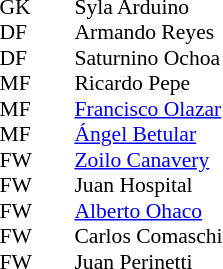<table style="font-size: 90%" cellspacing="0" cellpadding="0" align=center>
<tr>
<th width=25></th>
<th width=25></th>
</tr>
<tr>
<td>GK</td>
<td></td>
<td> Syla Arduino</td>
</tr>
<tr>
<td>DF</td>
<td></td>
<td> Armando Reyes</td>
</tr>
<tr>
<td>DF</td>
<td></td>
<td> Saturnino Ochoa</td>
</tr>
<tr>
<td>MF</td>
<td></td>
<td> Ricardo Pepe</td>
</tr>
<tr>
<td>MF</td>
<td></td>
<td> <a href='#'>Francisco Olazar</a></td>
</tr>
<tr>
<td>MF</td>
<td></td>
<td> <a href='#'>Ángel Betular</a></td>
</tr>
<tr>
<td>FW</td>
<td></td>
<td> <a href='#'>Zoilo Canavery</a></td>
</tr>
<tr>
<td>FW</td>
<td></td>
<td> Juan Hospital</td>
</tr>
<tr>
<td>FW</td>
<td></td>
<td> <a href='#'>Alberto Ohaco</a></td>
</tr>
<tr>
<td>FW</td>
<td></td>
<td> Carlos Comaschi</td>
</tr>
<tr>
<td>FW</td>
<td></td>
<td> Juan Perinetti</td>
</tr>
<tr>
</tr>
</table>
